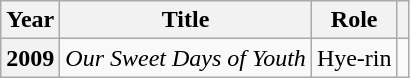<table class="wikitable plainrowheaders sortable">
<tr>
<th scope="col">Year</th>
<th scope="col">Title</th>
<th scope="col">Role</th>
<th scope="col" class="unsortable"></th>
</tr>
<tr>
<th scope="row">2009</th>
<td><em>Our Sweet Days of Youth</em> </td>
<td>Hye-rin</td>
<td style="text-align:center"></td>
</tr>
</table>
